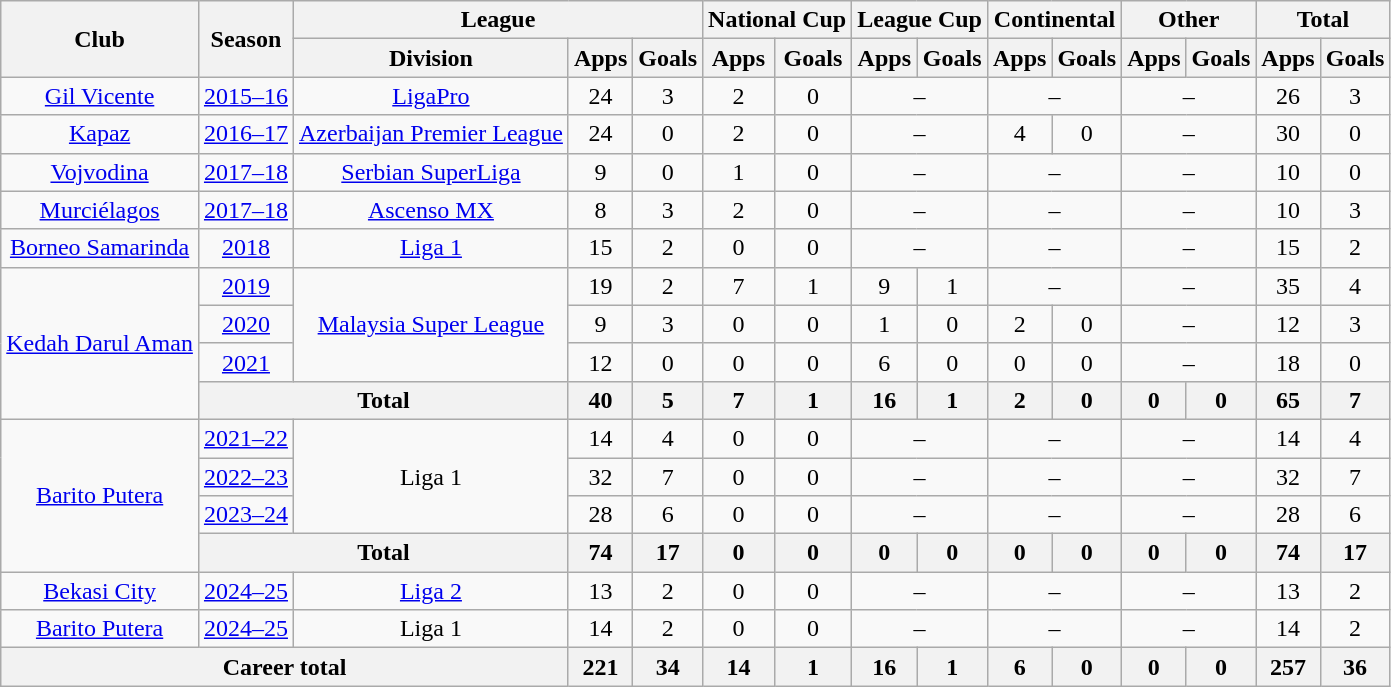<table class="wikitable" style="text-align: center;">
<tr>
<th rowspan="2">Club</th>
<th rowspan="2">Season</th>
<th colspan="3">League</th>
<th colspan="2">National Cup</th>
<th colspan="2">League Cup</th>
<th colspan="2">Continental</th>
<th colspan="2">Other</th>
<th colspan="2">Total</th>
</tr>
<tr>
<th>Division</th>
<th>Apps</th>
<th>Goals</th>
<th>Apps</th>
<th>Goals</th>
<th>Apps</th>
<th>Goals</th>
<th>Apps</th>
<th>Goals</th>
<th>Apps</th>
<th>Goals</th>
<th>Apps</th>
<th>Goals</th>
</tr>
<tr>
<td valign="center"><a href='#'>Gil Vicente</a></td>
<td><a href='#'>2015–16</a></td>
<td><a href='#'>LigaPro</a></td>
<td>24</td>
<td>3</td>
<td>2</td>
<td>0</td>
<td colspan="2">–</td>
<td colspan="2">–</td>
<td colspan="2">–</td>
<td>26</td>
<td>3</td>
</tr>
<tr>
<td valign="center"><a href='#'>Kapaz</a></td>
<td><a href='#'>2016–17</a></td>
<td valign="center"><a href='#'>Azerbaijan Premier League</a></td>
<td>24</td>
<td>0</td>
<td>2</td>
<td>0</td>
<td colspan="2">–</td>
<td>4</td>
<td>0</td>
<td colspan="2">–</td>
<td>30</td>
<td>0</td>
</tr>
<tr>
<td valign="center"><a href='#'>Vojvodina</a></td>
<td><a href='#'>2017–18</a></td>
<td valign="center"><a href='#'>Serbian SuperLiga</a></td>
<td>9</td>
<td>0</td>
<td>1</td>
<td>0</td>
<td colspan="2">–</td>
<td colspan="2">–</td>
<td colspan="2">–</td>
<td>10</td>
<td>0</td>
</tr>
<tr>
<td valign="center"><a href='#'>Murciélagos</a></td>
<td><a href='#'>2017–18</a></td>
<td valign="center"><a href='#'>Ascenso MX</a></td>
<td>8</td>
<td>3</td>
<td>2</td>
<td>0</td>
<td colspan="2">–</td>
<td colspan="2">–</td>
<td colspan="2">–</td>
<td>10</td>
<td>3</td>
</tr>
<tr>
<td><a href='#'>Borneo Samarinda</a></td>
<td><a href='#'>2018</a></td>
<td><a href='#'>Liga 1</a></td>
<td>15</td>
<td>2</td>
<td>0</td>
<td>0</td>
<td colspan="2">–</td>
<td colspan="2">–</td>
<td colspan="2">–</td>
<td>15</td>
<td>2</td>
</tr>
<tr>
<td rowspan="4"><a href='#'>Kedah Darul Aman</a></td>
<td><a href='#'>2019</a></td>
<td rowspan="3"><a href='#'>Malaysia Super League</a></td>
<td>19</td>
<td>2</td>
<td>7</td>
<td>1</td>
<td>9</td>
<td>1</td>
<td colspan="2">–</td>
<td colspan="2">–</td>
<td>35</td>
<td>4</td>
</tr>
<tr>
<td><a href='#'>2020</a></td>
<td>9</td>
<td>3</td>
<td>0</td>
<td>0</td>
<td>1</td>
<td>0</td>
<td>2</td>
<td>0</td>
<td colspan="2">–</td>
<td>12</td>
<td>3</td>
</tr>
<tr>
<td><a href='#'>2021</a></td>
<td>12</td>
<td>0</td>
<td>0</td>
<td>0</td>
<td>6</td>
<td>0</td>
<td>0</td>
<td>0</td>
<td colspan="2">–</td>
<td>18</td>
<td>0</td>
</tr>
<tr>
<th colspan=2>Total</th>
<th>40</th>
<th>5</th>
<th>7</th>
<th>1</th>
<th>16</th>
<th>1</th>
<th>2</th>
<th>0</th>
<th>0</th>
<th>0</th>
<th>65</th>
<th>7</th>
</tr>
<tr>
<td rowspan="4"><a href='#'>Barito Putera</a></td>
<td><a href='#'>2021–22</a></td>
<td rowspan="3">Liga 1</td>
<td>14</td>
<td>4</td>
<td>0</td>
<td>0</td>
<td colspan="2">–</td>
<td colspan="2">–</td>
<td colspan="2">–</td>
<td>14</td>
<td>4</td>
</tr>
<tr>
<td><a href='#'>2022–23</a></td>
<td>32</td>
<td>7</td>
<td>0</td>
<td>0</td>
<td colspan="2">–</td>
<td colspan="2">–</td>
<td colspan="2">–</td>
<td>32</td>
<td>7</td>
</tr>
<tr>
<td><a href='#'>2023–24</a></td>
<td>28</td>
<td>6</td>
<td>0</td>
<td>0</td>
<td colspan="2">–</td>
<td colspan="2">–</td>
<td colspan="2">–</td>
<td>28</td>
<td>6</td>
</tr>
<tr>
<th colspan=2>Total</th>
<th>74</th>
<th>17</th>
<th>0</th>
<th>0</th>
<th>0</th>
<th>0</th>
<th>0</th>
<th>0</th>
<th>0</th>
<th>0</th>
<th>74</th>
<th>17</th>
</tr>
<tr>
<td rowspan="1"><a href='#'>Bekasi City</a></td>
<td><a href='#'>2024–25</a></td>
<td rowspan="1"><a href='#'>Liga 2</a></td>
<td>13</td>
<td>2</td>
<td>0</td>
<td>0</td>
<td colspan="2">–</td>
<td colspan="2">–</td>
<td colspan="2">–</td>
<td>13</td>
<td>2</td>
</tr>
<tr>
<td rowspan="1"><a href='#'>Barito Putera</a></td>
<td><a href='#'>2024–25</a></td>
<td rowspan="1">Liga 1</td>
<td>14</td>
<td>2</td>
<td>0</td>
<td>0</td>
<td colspan="2">–</td>
<td colspan="2">–</td>
<td colspan="2">–</td>
<td>14</td>
<td>2</td>
</tr>
<tr>
<th colspan="3">Career total</th>
<th>221</th>
<th>34</th>
<th>14</th>
<th>1</th>
<th>16</th>
<th>1</th>
<th>6</th>
<th>0</th>
<th>0</th>
<th>0</th>
<th>257</th>
<th>36</th>
</tr>
</table>
